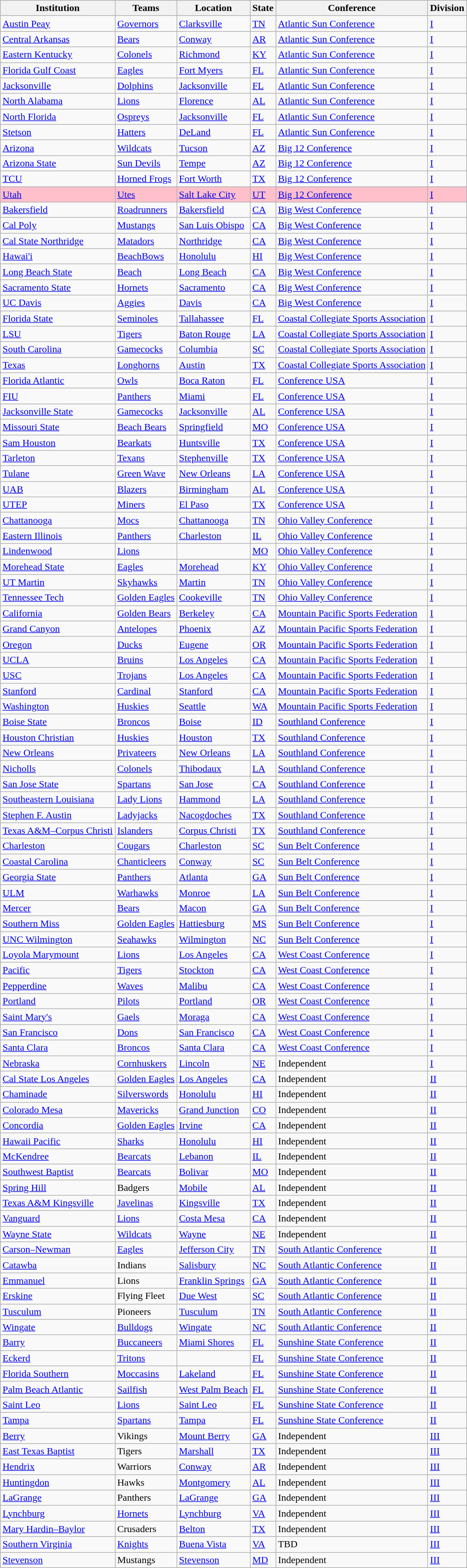<table class="wikitable sortable">
<tr>
<th>Institution</th>
<th>Teams</th>
<th>Location</th>
<th>State</th>
<th>Conference</th>
<th>Division</th>
</tr>
<tr>
<td><a href='#'>Austin Peay</a></td>
<td><a href='#'>Governors</a></td>
<td><a href='#'>Clarksville</a></td>
<td><a href='#'>TN</a></td>
<td><a href='#'>Atlantic Sun Conference</a></td>
<td><a href='#'>I</a></td>
</tr>
<tr>
<td><a href='#'>Central Arkansas</a></td>
<td><a href='#'>Bears</a></td>
<td><a href='#'>Conway</a></td>
<td><a href='#'>AR</a></td>
<td><a href='#'>Atlantic Sun Conference</a></td>
<td><a href='#'>I</a></td>
</tr>
<tr>
<td><a href='#'>Eastern Kentucky</a></td>
<td><a href='#'>Colonels</a></td>
<td><a href='#'>Richmond</a></td>
<td><a href='#'>KY</a></td>
<td><a href='#'>Atlantic Sun Conference</a></td>
<td><a href='#'>I</a></td>
</tr>
<tr>
<td><a href='#'>Florida Gulf Coast</a></td>
<td><a href='#'>Eagles</a></td>
<td><a href='#'>Fort Myers</a></td>
<td><a href='#'>FL</a></td>
<td><a href='#'>Atlantic Sun Conference</a></td>
<td><a href='#'>I</a></td>
</tr>
<tr>
<td><a href='#'>Jacksonville</a></td>
<td><a href='#'>Dolphins</a></td>
<td><a href='#'>Jacksonville</a></td>
<td><a href='#'>FL</a></td>
<td><a href='#'>Atlantic Sun Conference</a></td>
<td><a href='#'>I</a></td>
</tr>
<tr>
<td><a href='#'>North Alabama</a></td>
<td><a href='#'>Lions</a></td>
<td><a href='#'>Florence</a></td>
<td><a href='#'>AL</a></td>
<td><a href='#'>Atlantic Sun Conference</a></td>
<td><a href='#'>I</a></td>
</tr>
<tr>
<td><a href='#'>North Florida</a></td>
<td><a href='#'>Ospreys</a></td>
<td><a href='#'>Jacksonville</a></td>
<td><a href='#'>FL</a></td>
<td><a href='#'>Atlantic Sun Conference</a></td>
<td><a href='#'>I</a></td>
</tr>
<tr>
<td><a href='#'>Stetson</a></td>
<td><a href='#'>Hatters</a></td>
<td><a href='#'>DeLand</a></td>
<td><a href='#'>FL</a></td>
<td><a href='#'>Atlantic Sun Conference</a></td>
<td><a href='#'>I</a></td>
</tr>
<tr>
<td><a href='#'>Arizona</a></td>
<td><a href='#'>Wildcats</a></td>
<td><a href='#'>Tucson</a></td>
<td><a href='#'>AZ</a></td>
<td><a href='#'>Big 12 Conference</a></td>
<td><a href='#'>I</a></td>
</tr>
<tr>
<td><a href='#'>Arizona State</a></td>
<td><a href='#'>Sun Devils</a></td>
<td><a href='#'>Tempe</a></td>
<td><a href='#'>AZ</a></td>
<td><a href='#'>Big 12 Conference</a></td>
<td><a href='#'>I</a></td>
</tr>
<tr>
<td><a href='#'>TCU</a></td>
<td><a href='#'>Horned Frogs</a></td>
<td><a href='#'>Fort Worth</a></td>
<td><a href='#'>TX</a></td>
<td><a href='#'>Big 12 Conference</a></td>
<td><a href='#'>I</a></td>
</tr>
<tr bgcolor=pink>
<td><a href='#'>Utah</a></td>
<td><a href='#'>Utes</a></td>
<td><a href='#'>Salt Lake City</a></td>
<td><a href='#'>UT</a></td>
<td><a href='#'>Big 12 Conference</a><br></td>
<td><a href='#'>I</a></td>
</tr>
<tr>
<td><a href='#'>Bakersfield</a></td>
<td><a href='#'>Roadrunners</a></td>
<td><a href='#'>Bakersfield</a></td>
<td><a href='#'>CA</a></td>
<td><a href='#'>Big West Conference</a></td>
<td><a href='#'>I</a></td>
</tr>
<tr>
<td><a href='#'>Cal Poly</a></td>
<td><a href='#'>Mustangs</a></td>
<td><a href='#'>San Luis Obispo</a></td>
<td><a href='#'>CA</a></td>
<td><a href='#'>Big West Conference</a></td>
<td><a href='#'>I</a></td>
</tr>
<tr>
<td><a href='#'>Cal State Northridge</a></td>
<td><a href='#'>Matadors</a></td>
<td><a href='#'>Northridge</a></td>
<td><a href='#'>CA</a></td>
<td><a href='#'>Big West Conference</a></td>
<td><a href='#'>I</a></td>
</tr>
<tr>
<td><a href='#'>Hawai'i</a></td>
<td><a href='#'>BeachBows</a></td>
<td><a href='#'>Honolulu</a></td>
<td><a href='#'>HI</a></td>
<td><a href='#'>Big West Conference</a></td>
<td><a href='#'>I</a></td>
</tr>
<tr>
<td><a href='#'>Long Beach State</a></td>
<td><a href='#'>Beach</a></td>
<td><a href='#'>Long Beach</a></td>
<td><a href='#'>CA</a></td>
<td><a href='#'>Big West Conference</a></td>
<td><a href='#'>I</a></td>
</tr>
<tr>
<td><a href='#'>Sacramento State</a></td>
<td><a href='#'>Hornets</a></td>
<td><a href='#'>Sacramento</a></td>
<td><a href='#'>CA</a></td>
<td><a href='#'>Big West Conference</a></td>
<td><a href='#'>I</a></td>
</tr>
<tr>
<td><a href='#'>UC Davis</a></td>
<td><a href='#'>Aggies</a></td>
<td><a href='#'>Davis</a></td>
<td><a href='#'>CA</a></td>
<td><a href='#'>Big West Conference</a></td>
<td><a href='#'>I</a></td>
</tr>
<tr>
<td><a href='#'>Florida State</a></td>
<td><a href='#'>Seminoles</a></td>
<td><a href='#'>Tallahassee</a></td>
<td><a href='#'>FL</a></td>
<td><a href='#'>Coastal Collegiate Sports Association</a><br></td>
<td><a href='#'>I</a></td>
</tr>
<tr>
<td><a href='#'>LSU</a></td>
<td><a href='#'>Tigers</a></td>
<td><a href='#'>Baton Rouge</a></td>
<td><a href='#'>LA</a></td>
<td><a href='#'>Coastal Collegiate Sports Association</a><br></td>
<td><a href='#'>I</a></td>
</tr>
<tr>
<td><a href='#'>South Carolina</a></td>
<td><a href='#'>Gamecocks</a></td>
<td><a href='#'>Columbia</a></td>
<td><a href='#'>SC</a></td>
<td><a href='#'>Coastal Collegiate Sports Association</a><br></td>
<td><a href='#'>I</a></td>
</tr>
<tr>
<td><a href='#'>Texas</a></td>
<td><a href='#'>Longhorns</a></td>
<td><a href='#'>Austin</a></td>
<td><a href='#'>TX</a></td>
<td><a href='#'>Coastal Collegiate Sports Association</a><br></td>
<td><a href='#'>I</a></td>
</tr>
<tr>
<td><a href='#'>Florida Atlantic</a></td>
<td><a href='#'>Owls</a></td>
<td><a href='#'>Boca Raton</a></td>
<td><a href='#'>FL</a></td>
<td><a href='#'>Conference USA</a></td>
<td><a href='#'>I</a></td>
</tr>
<tr>
<td><a href='#'>FIU</a></td>
<td><a href='#'>Panthers</a></td>
<td><a href='#'>Miami</a></td>
<td><a href='#'>FL</a></td>
<td><a href='#'>Conference USA</a></td>
<td><a href='#'>I</a></td>
</tr>
<tr>
<td><a href='#'>Jacksonville State</a></td>
<td><a href='#'>Gamecocks</a></td>
<td><a href='#'>Jacksonville</a></td>
<td><a href='#'>AL</a></td>
<td><a href='#'>Conference USA</a></td>
<td><a href='#'>I</a></td>
</tr>
<tr>
<td><a href='#'>Missouri State</a></td>
<td><a href='#'>Beach Bears</a></td>
<td><a href='#'>Springfield</a></td>
<td><a href='#'>MO</a></td>
<td><a href='#'>Conference USA</a></td>
<td><a href='#'>I</a></td>
</tr>
<tr>
<td><a href='#'>Sam Houston</a></td>
<td><a href='#'>Bearkats</a></td>
<td><a href='#'>Huntsville</a></td>
<td><a href='#'>TX</a></td>
<td><a href='#'>Conference USA</a></td>
<td><a href='#'>I</a></td>
</tr>
<tr>
<td><a href='#'>Tarleton</a></td>
<td><a href='#'>Texans</a></td>
<td><a href='#'>Stephenville</a></td>
<td><a href='#'>TX</a></td>
<td><a href='#'>Conference USA</a></td>
<td><a href='#'>I</a></td>
</tr>
<tr>
<td><a href='#'>Tulane</a></td>
<td><a href='#'>Green Wave</a></td>
<td><a href='#'>New Orleans</a></td>
<td><a href='#'>LA</a></td>
<td><a href='#'>Conference USA</a></td>
<td><a href='#'>I</a></td>
</tr>
<tr>
<td><a href='#'>UAB</a></td>
<td><a href='#'>Blazers</a></td>
<td><a href='#'>Birmingham</a></td>
<td><a href='#'>AL</a></td>
<td><a href='#'>Conference USA</a></td>
<td><a href='#'>I</a></td>
</tr>
<tr>
<td><a href='#'>UTEP</a></td>
<td><a href='#'>Miners</a></td>
<td><a href='#'>El Paso</a></td>
<td><a href='#'>TX</a></td>
<td><a href='#'>Conference USA</a></td>
<td><a href='#'>I</a></td>
</tr>
<tr>
<td><a href='#'>Chattanooga</a></td>
<td><a href='#'>Mocs</a></td>
<td><a href='#'>Chattanooga</a></td>
<td><a href='#'>TN</a></td>
<td><a href='#'>Ohio Valley Conference</a></td>
<td><a href='#'>I</a></td>
</tr>
<tr>
<td><a href='#'>Eastern Illinois</a></td>
<td><a href='#'>Panthers</a></td>
<td><a href='#'>Charleston</a></td>
<td><a href='#'>IL</a></td>
<td><a href='#'>Ohio Valley Conference</a></td>
<td><a href='#'>I</a></td>
</tr>
<tr>
<td><a href='#'>Lindenwood</a></td>
<td><a href='#'>Lions</a></td>
<td></td>
<td><a href='#'>MO</a></td>
<td><a href='#'>Ohio Valley Conference</a></td>
<td><a href='#'>I</a></td>
</tr>
<tr>
<td><a href='#'>Morehead State</a></td>
<td><a href='#'>Eagles</a></td>
<td><a href='#'>Morehead</a></td>
<td><a href='#'>KY</a></td>
<td><a href='#'>Ohio Valley Conference</a></td>
<td><a href='#'>I</a></td>
</tr>
<tr>
<td><a href='#'>UT Martin</a></td>
<td><a href='#'>Skyhawks</a></td>
<td><a href='#'>Martin</a></td>
<td><a href='#'>TN</a></td>
<td><a href='#'>Ohio Valley Conference</a></td>
<td><a href='#'>I</a></td>
</tr>
<tr>
<td><a href='#'>Tennessee Tech</a></td>
<td><a href='#'>Golden Eagles</a></td>
<td><a href='#'>Cookeville</a></td>
<td><a href='#'>TN</a></td>
<td><a href='#'>Ohio Valley Conference</a></td>
<td><a href='#'>I</a></td>
</tr>
<tr>
<td><a href='#'>California</a></td>
<td><a href='#'>Golden Bears</a></td>
<td><a href='#'>Berkeley</a></td>
<td><a href='#'>CA</a></td>
<td><a href='#'>Mountain Pacific Sports Federation</a></td>
<td><a href='#'>I</a></td>
</tr>
<tr>
<td><a href='#'>Grand Canyon</a></td>
<td><a href='#'>Antelopes</a></td>
<td><a href='#'>Phoenix</a></td>
<td><a href='#'>AZ</a></td>
<td><a href='#'>Mountain Pacific Sports Federation</a></td>
<td><a href='#'>I</a></td>
</tr>
<tr>
<td><a href='#'>Oregon</a></td>
<td><a href='#'>Ducks</a></td>
<td><a href='#'>Eugene</a></td>
<td><a href='#'>OR</a></td>
<td><a href='#'>Mountain Pacific Sports Federation</a></td>
<td><a href='#'>I</a></td>
</tr>
<tr>
<td><a href='#'>UCLA</a></td>
<td><a href='#'>Bruins</a></td>
<td><a href='#'>Los Angeles</a></td>
<td><a href='#'>CA</a></td>
<td><a href='#'>Mountain Pacific Sports Federation</a></td>
<td><a href='#'>I</a></td>
</tr>
<tr>
<td><a href='#'>USC</a></td>
<td><a href='#'>Trojans</a></td>
<td><a href='#'>Los Angeles</a></td>
<td><a href='#'>CA</a></td>
<td><a href='#'>Mountain Pacific Sports Federation</a></td>
<td><a href='#'>I</a></td>
</tr>
<tr>
<td><a href='#'>Stanford</a></td>
<td><a href='#'>Cardinal</a></td>
<td><a href='#'>Stanford</a></td>
<td><a href='#'>CA</a></td>
<td><a href='#'>Mountain Pacific Sports Federation</a></td>
<td><a href='#'>I</a></td>
</tr>
<tr>
<td><a href='#'>Washington</a></td>
<td><a href='#'>Huskies</a></td>
<td><a href='#'>Seattle</a></td>
<td><a href='#'>WA</a></td>
<td><a href='#'>Mountain Pacific Sports Federation</a></td>
<td><a href='#'>I</a></td>
</tr>
<tr>
<td><a href='#'>Boise State</a></td>
<td><a href='#'>Broncos</a></td>
<td><a href='#'>Boise</a></td>
<td><a href='#'>ID</a></td>
<td><a href='#'>Southland Conference</a></td>
<td><a href='#'>I</a></td>
</tr>
<tr>
<td><a href='#'>Houston Christian</a></td>
<td><a href='#'>Huskies</a></td>
<td><a href='#'>Houston</a></td>
<td><a href='#'>TX</a></td>
<td><a href='#'>Southland Conference</a></td>
<td><a href='#'>I</a></td>
</tr>
<tr>
<td><a href='#'>New Orleans</a></td>
<td><a href='#'>Privateers</a></td>
<td><a href='#'>New Orleans</a></td>
<td><a href='#'>LA</a></td>
<td><a href='#'>Southland Conference</a></td>
<td><a href='#'>I</a></td>
</tr>
<tr>
<td><a href='#'>Nicholls</a></td>
<td><a href='#'>Colonels</a></td>
<td><a href='#'>Thibodaux</a></td>
<td><a href='#'>LA</a></td>
<td><a href='#'>Southland Conference</a></td>
<td><a href='#'>I</a></td>
</tr>
<tr>
<td><a href='#'>San Jose State</a></td>
<td><a href='#'>Spartans</a></td>
<td><a href='#'>San Jose</a></td>
<td><a href='#'>CA</a></td>
<td><a href='#'>Southland Conference</a></td>
<td><a href='#'>I</a></td>
</tr>
<tr>
<td><a href='#'>Southeastern Louisiana</a></td>
<td><a href='#'>Lady Lions</a></td>
<td><a href='#'>Hammond</a></td>
<td><a href='#'>LA</a></td>
<td><a href='#'>Southland Conference</a></td>
<td><a href='#'>I</a></td>
</tr>
<tr>
<td><a href='#'>Stephen F. Austin</a></td>
<td><a href='#'>Ladyjacks</a></td>
<td><a href='#'>Nacogdoches</a></td>
<td><a href='#'>TX</a></td>
<td><a href='#'>Southland Conference</a></td>
<td><a href='#'>I</a></td>
</tr>
<tr>
<td><a href='#'>Texas A&M–Corpus Christi</a></td>
<td><a href='#'>Islanders</a></td>
<td><a href='#'>Corpus Christi</a></td>
<td><a href='#'>TX</a></td>
<td><a href='#'>Southland Conference</a></td>
<td><a href='#'>I</a></td>
</tr>
<tr>
<td><a href='#'>Charleston</a></td>
<td><a href='#'>Cougars</a></td>
<td><a href='#'>Charleston</a></td>
<td><a href='#'>SC</a></td>
<td><a href='#'>Sun Belt Conference</a></td>
<td><a href='#'>I</a></td>
</tr>
<tr>
<td><a href='#'>Coastal Carolina</a></td>
<td><a href='#'>Chanticleers</a></td>
<td><a href='#'>Conway</a></td>
<td><a href='#'>SC</a></td>
<td><a href='#'>Sun Belt Conference</a></td>
<td><a href='#'>I</a></td>
</tr>
<tr>
<td><a href='#'>Georgia State</a></td>
<td><a href='#'>Panthers</a></td>
<td><a href='#'>Atlanta</a></td>
<td><a href='#'>GA</a></td>
<td><a href='#'>Sun Belt Conference</a></td>
<td><a href='#'>I</a></td>
</tr>
<tr>
<td><a href='#'>ULM</a></td>
<td><a href='#'>Warhawks</a></td>
<td><a href='#'>Monroe</a></td>
<td><a href='#'>LA</a></td>
<td><a href='#'>Sun Belt Conference</a></td>
<td><a href='#'>I</a></td>
</tr>
<tr>
<td><a href='#'>Mercer</a></td>
<td><a href='#'>Bears</a></td>
<td><a href='#'>Macon</a></td>
<td><a href='#'>GA</a></td>
<td><a href='#'>Sun Belt Conference</a></td>
<td><a href='#'>I</a></td>
</tr>
<tr>
<td><a href='#'>Southern Miss</a></td>
<td><a href='#'>Golden Eagles</a></td>
<td><a href='#'>Hattiesburg</a></td>
<td><a href='#'>MS</a></td>
<td><a href='#'>Sun Belt Conference</a></td>
<td><a href='#'>I</a></td>
</tr>
<tr>
<td><a href='#'>UNC Wilmington</a></td>
<td><a href='#'>Seahawks</a></td>
<td><a href='#'>Wilmington</a></td>
<td><a href='#'>NC</a></td>
<td><a href='#'>Sun Belt Conference</a></td>
<td><a href='#'>I</a></td>
</tr>
<tr>
<td><a href='#'>Loyola Marymount</a></td>
<td><a href='#'>Lions</a></td>
<td><a href='#'>Los Angeles</a></td>
<td><a href='#'>CA</a></td>
<td><a href='#'>West Coast Conference</a></td>
<td><a href='#'>I</a></td>
</tr>
<tr>
<td><a href='#'>Pacific</a></td>
<td><a href='#'>Tigers</a></td>
<td><a href='#'>Stockton</a></td>
<td><a href='#'>CA</a></td>
<td><a href='#'>West Coast Conference</a></td>
<td><a href='#'>I</a></td>
</tr>
<tr>
<td><a href='#'>Pepperdine</a></td>
<td><a href='#'>Waves</a></td>
<td><a href='#'>Malibu</a></td>
<td><a href='#'>CA</a></td>
<td><a href='#'>West Coast Conference</a></td>
<td><a href='#'>I</a></td>
</tr>
<tr>
<td><a href='#'>Portland</a></td>
<td><a href='#'>Pilots</a></td>
<td><a href='#'>Portland</a></td>
<td><a href='#'>OR</a></td>
<td><a href='#'>West Coast Conference</a></td>
<td><a href='#'>I</a></td>
</tr>
<tr>
<td><a href='#'>Saint Mary's</a></td>
<td><a href='#'>Gaels</a></td>
<td><a href='#'>Moraga</a></td>
<td><a href='#'>CA</a></td>
<td><a href='#'>West Coast Conference</a></td>
<td><a href='#'>I</a></td>
</tr>
<tr>
<td><a href='#'>San Francisco</a></td>
<td><a href='#'>Dons</a></td>
<td><a href='#'>San Francisco</a></td>
<td><a href='#'>CA</a></td>
<td><a href='#'>West Coast Conference</a></td>
<td><a href='#'>I</a></td>
</tr>
<tr>
<td><a href='#'>Santa Clara</a></td>
<td><a href='#'>Broncos</a></td>
<td><a href='#'>Santa Clara</a></td>
<td><a href='#'>CA</a></td>
<td><a href='#'>West Coast Conference</a></td>
<td><a href='#'>I</a></td>
</tr>
<tr>
<td><a href='#'>Nebraska</a></td>
<td><a href='#'>Cornhuskers</a></td>
<td><a href='#'>Lincoln</a></td>
<td><a href='#'>NE</a></td>
<td>Independent</td>
<td><a href='#'>I</a></td>
</tr>
<tr>
<td><a href='#'>Cal State Los Angeles</a></td>
<td><a href='#'>Golden Eagles</a></td>
<td><a href='#'>Los Angeles</a></td>
<td><a href='#'>CA</a></td>
<td>Independent</td>
<td><a href='#'>II</a></td>
</tr>
<tr>
<td><a href='#'>Chaminade</a></td>
<td><a href='#'>Silverswords</a></td>
<td><a href='#'>Honolulu</a></td>
<td><a href='#'>HI</a></td>
<td>Independent</td>
<td><a href='#'>II</a></td>
</tr>
<tr>
<td><a href='#'>Colorado Mesa</a></td>
<td><a href='#'>Mavericks</a></td>
<td><a href='#'>Grand Junction</a></td>
<td><a href='#'>CO</a></td>
<td>Independent</td>
<td><a href='#'>II</a></td>
</tr>
<tr>
<td><a href='#'>Concordia</a></td>
<td><a href='#'>Golden Eagles</a></td>
<td><a href='#'>Irvine</a></td>
<td><a href='#'>CA</a></td>
<td>Independent</td>
<td><a href='#'>II</a></td>
</tr>
<tr>
<td><a href='#'>Hawaii Pacific</a></td>
<td><a href='#'>Sharks</a></td>
<td><a href='#'>Honolulu</a></td>
<td><a href='#'>HI</a></td>
<td>Independent</td>
<td><a href='#'>II</a></td>
</tr>
<tr>
<td><a href='#'>McKendree</a></td>
<td><a href='#'>Bearcats</a></td>
<td><a href='#'>Lebanon</a></td>
<td><a href='#'>IL</a></td>
<td>Independent</td>
<td><a href='#'>II</a></td>
</tr>
<tr>
<td><a href='#'>Southwest Baptist</a></td>
<td><a href='#'>Bearcats</a></td>
<td><a href='#'>Bolivar</a></td>
<td><a href='#'>MO</a></td>
<td>Independent</td>
<td><a href='#'>II</a></td>
</tr>
<tr>
<td><a href='#'>Spring Hill</a></td>
<td>Badgers</td>
<td><a href='#'>Mobile</a></td>
<td><a href='#'>AL</a></td>
<td>Independent</td>
<td><a href='#'>II</a></td>
</tr>
<tr>
<td><a href='#'>Texas A&M Kingsville</a></td>
<td><a href='#'>Javelinas</a></td>
<td><a href='#'>Kingsville</a></td>
<td><a href='#'>TX</a></td>
<td>Independent</td>
<td><a href='#'>II</a></td>
</tr>
<tr>
<td><a href='#'>Vanguard</a></td>
<td><a href='#'>Lions</a></td>
<td><a href='#'>Costa Mesa</a></td>
<td><a href='#'>CA</a></td>
<td>Independent<br></td>
<td><a href='#'>II</a></td>
</tr>
<tr>
<td><a href='#'>Wayne State</a></td>
<td><a href='#'>Wildcats</a></td>
<td><a href='#'>Wayne</a></td>
<td><a href='#'>NE</a></td>
<td>Independent</td>
<td><a href='#'>II</a></td>
</tr>
<tr>
<td><a href='#'>Carson–Newman</a></td>
<td><a href='#'>Eagles</a></td>
<td><a href='#'>Jefferson City</a></td>
<td><a href='#'>TN</a></td>
<td><a href='#'>South Atlantic Conference</a></td>
<td><a href='#'>II</a></td>
</tr>
<tr>
<td><a href='#'>Catawba</a></td>
<td>Indians</td>
<td><a href='#'>Salisbury</a></td>
<td><a href='#'>NC</a></td>
<td><a href='#'>South Atlantic Conference</a></td>
<td><a href='#'>II</a></td>
</tr>
<tr>
<td><a href='#'>Emmanuel</a></td>
<td>Lions</td>
<td><a href='#'>Franklin Springs</a></td>
<td><a href='#'>GA</a></td>
<td><a href='#'>South Atlantic Conference</a></td>
<td><a href='#'>II</a></td>
</tr>
<tr>
<td><a href='#'>Erskine</a></td>
<td>Flying Fleet</td>
<td><a href='#'>Due West</a></td>
<td><a href='#'>SC</a></td>
<td><a href='#'>South Atlantic Conference</a></td>
<td><a href='#'>II</a></td>
</tr>
<tr>
<td><a href='#'>Tusculum</a></td>
<td>Pioneers</td>
<td><a href='#'>Tusculum</a></td>
<td><a href='#'>TN</a></td>
<td><a href='#'>South Atlantic Conference</a></td>
<td><a href='#'>II</a></td>
</tr>
<tr>
<td><a href='#'>Wingate</a></td>
<td><a href='#'>Bulldogs</a></td>
<td><a href='#'>Wingate</a></td>
<td><a href='#'>NC</a></td>
<td><a href='#'>South Atlantic Conference</a></td>
<td><a href='#'>II</a></td>
</tr>
<tr>
<td><a href='#'>Barry</a></td>
<td><a href='#'>Buccaneers</a></td>
<td><a href='#'>Miami Shores</a></td>
<td><a href='#'>FL</a></td>
<td><a href='#'>Sunshine State Conference</a></td>
<td><a href='#'>II</a></td>
</tr>
<tr>
<td><a href='#'>Eckerd</a></td>
<td><a href='#'>Tritons</a></td>
<td></td>
<td><a href='#'>FL</a></td>
<td><a href='#'>Sunshine State Conference</a></td>
<td><a href='#'>II</a></td>
</tr>
<tr>
<td><a href='#'>Florida Southern</a></td>
<td><a href='#'>Moccasins</a></td>
<td><a href='#'>Lakeland</a></td>
<td><a href='#'>FL</a></td>
<td><a href='#'>Sunshine State Conference</a></td>
<td><a href='#'>II</a></td>
</tr>
<tr>
<td><a href='#'>Palm Beach Atlantic</a></td>
<td><a href='#'>Sailfish</a></td>
<td><a href='#'>West Palm Beach</a></td>
<td><a href='#'>FL</a></td>
<td><a href='#'>Sunshine State Conference</a></td>
<td><a href='#'>II</a></td>
</tr>
<tr>
<td><a href='#'>Saint Leo</a></td>
<td><a href='#'>Lions</a></td>
<td><a href='#'>Saint Leo</a></td>
<td><a href='#'>FL</a></td>
<td><a href='#'>Sunshine State Conference</a></td>
<td><a href='#'>II</a></td>
</tr>
<tr>
<td><a href='#'>Tampa</a></td>
<td><a href='#'>Spartans</a></td>
<td><a href='#'>Tampa</a></td>
<td><a href='#'>FL</a></td>
<td><a href='#'>Sunshine State Conference</a></td>
<td><a href='#'>II</a></td>
</tr>
<tr>
<td><a href='#'>Berry</a></td>
<td>Vikings</td>
<td><a href='#'>Mount Berry</a></td>
<td><a href='#'>GA</a></td>
<td>Independent</td>
<td><a href='#'>III</a></td>
</tr>
<tr>
<td><a href='#'>East Texas Baptist</a></td>
<td>Tigers</td>
<td><a href='#'>Marshall</a></td>
<td><a href='#'>TX</a></td>
<td>Independent</td>
<td><a href='#'>III</a></td>
</tr>
<tr>
<td><a href='#'>Hendrix</a></td>
<td>Warriors</td>
<td><a href='#'>Conway</a></td>
<td><a href='#'>AR</a></td>
<td>Independent</td>
<td><a href='#'>III</a></td>
</tr>
<tr>
<td><a href='#'>Huntingdon</a></td>
<td>Hawks</td>
<td><a href='#'>Montgomery</a></td>
<td><a href='#'>AL</a></td>
<td>Independent</td>
<td><a href='#'>III</a></td>
</tr>
<tr>
<td><a href='#'>LaGrange</a></td>
<td>Panthers</td>
<td><a href='#'>LaGrange</a></td>
<td><a href='#'>GA</a></td>
<td>Independent</td>
<td><a href='#'>III</a></td>
</tr>
<tr>
<td><a href='#'>Lynchburg</a></td>
<td><a href='#'>Hornets</a></td>
<td><a href='#'>Lynchburg</a></td>
<td><a href='#'>VA</a></td>
<td>Independent</td>
<td><a href='#'>III</a></td>
</tr>
<tr>
<td><a href='#'>Mary Hardin–Baylor</a></td>
<td>Crusaders</td>
<td><a href='#'>Belton</a></td>
<td><a href='#'>TX</a></td>
<td>Independent</td>
<td><a href='#'>III</a></td>
</tr>
<tr>
<td><a href='#'>Southern Virginia</a></td>
<td><a href='#'>Knights</a></td>
<td><a href='#'>Buena Vista</a></td>
<td><a href='#'>VA</a></td>
<td>TBD</td>
<td><a href='#'>III</a></td>
</tr>
<tr>
<td><a href='#'>Stevenson</a></td>
<td>Mustangs</td>
<td><a href='#'>Stevenson</a></td>
<td><a href='#'>MD</a></td>
<td>Independent</td>
<td><a href='#'>III</a></td>
</tr>
</table>
